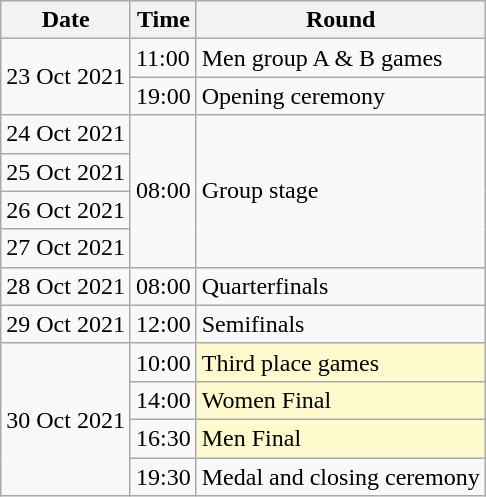<table class="wikitable">
<tr>
<th>Date</th>
<th>Time</th>
<th>Round</th>
</tr>
<tr>
<td rowspan=2>23 Oct 2021</td>
<td>11:00</td>
<td>Men group A & B games</td>
</tr>
<tr>
<td>19:00</td>
<td>Opening ceremony</td>
</tr>
<tr>
<td>24 Oct 2021</td>
<td rowspan=4>08:00</td>
<td rowspan=4>Group stage</td>
</tr>
<tr>
<td>25 Oct 2021</td>
</tr>
<tr>
<td>26 Oct 2021</td>
</tr>
<tr>
<td>27 Oct 2021</td>
</tr>
<tr>
<td>28 Oct 2021</td>
<td>08:00</td>
<td>Quarterfinals</td>
</tr>
<tr>
<td>29 Oct 2021</td>
<td>12:00</td>
<td>Semifinals</td>
</tr>
<tr>
<td rowspan=4>30 Oct 2021</td>
<td>10:00</td>
<td style="background:lemonchiffon">Third place games</td>
</tr>
<tr>
<td>14:00</td>
<td style="background:lemonchiffon">Women Final</td>
</tr>
<tr>
<td>16:30</td>
<td style="background:lemonchiffon">Men Final</td>
</tr>
<tr>
<td>19:30</td>
<td>Medal and closing ceremony</td>
</tr>
</table>
